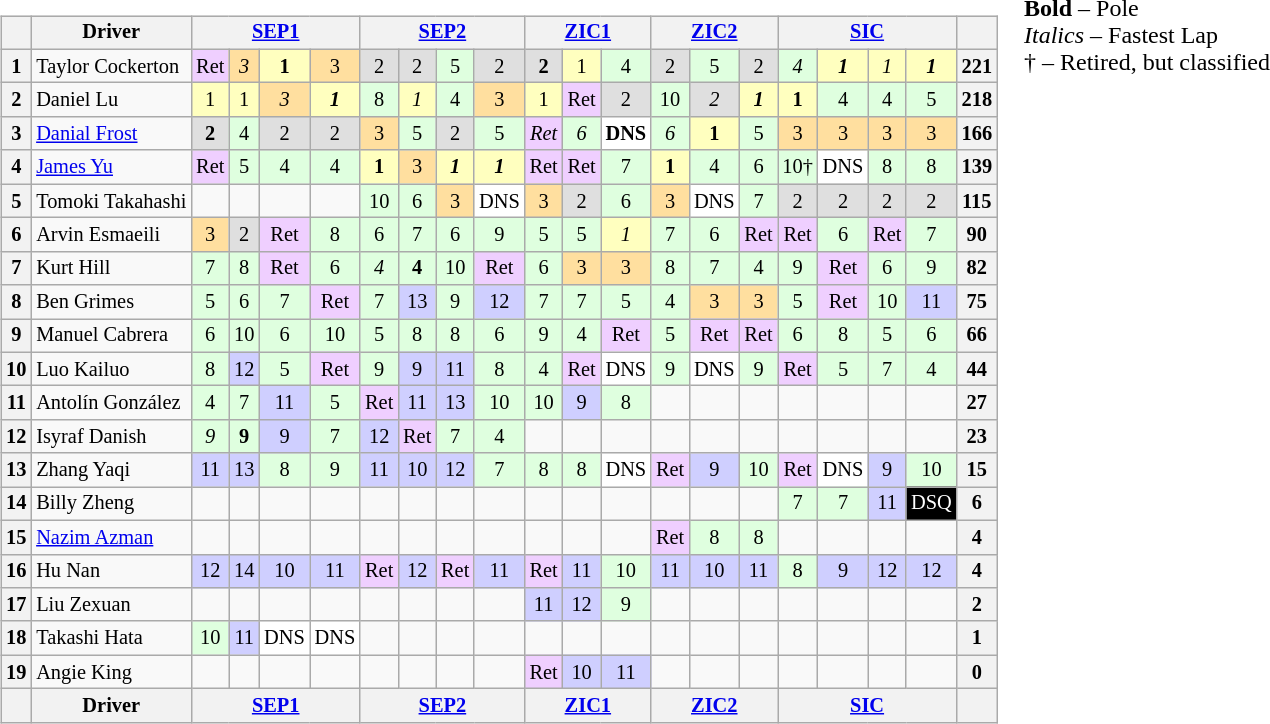<table>
<tr>
<td><br><table class="wikitable" style="font-size: 85%; text-align:center">
<tr valign="top">
<th valign="middle"></th>
<th valign="middle">Driver</th>
<th colspan=4><a href='#'>SEP1</a><br></th>
<th colspan=4><a href='#'>SEP2</a><br></th>
<th colspan=3><a href='#'>ZIC1</a><br></th>
<th colspan=3><a href='#'>ZIC2</a><br></th>
<th colspan=4><a href='#'>SIC</a><br></th>
<th valign="middle"></th>
</tr>
<tr>
<th>1</th>
<td align=left nowrap> Taylor Cockerton</td>
<td style="background:#efcfff;">Ret</td>
<td style="background:#ffdf9f;"><em>3</em></td>
<td style="background:#ffffbf;"><strong>1</strong></td>
<td style="background:#ffdf9f;">3</td>
<td style="background:#dfdfdf;">2</td>
<td style="background:#dfdfdf;">2</td>
<td style="background:#dfffdf;">5</td>
<td style="background:#dfdfdf;">2</td>
<td style="background:#dfdfdf;"><strong>2</strong></td>
<td style="background:#ffffbf;">1</td>
<td style="background:#dfffdf;">4</td>
<td style="background:#dfdfdf;">2</td>
<td style="background:#dfffdf;">5</td>
<td style="background:#dfdfdf;">2</td>
<td style="background:#dfffdf;"><em>4</em></td>
<td style="background:#ffffbf;"><strong><em>1</em></strong></td>
<td style="background:#ffffbf;"><em>1</em></td>
<td style="background:#ffffbf;"><strong><em>1</em></strong></td>
<th>221</th>
</tr>
<tr>
<th>2</th>
<td align=left> Daniel Lu</td>
<td style="background:#ffffbf;">1</td>
<td style="background:#ffffbf;">1</td>
<td style="background:#ffdf9f;"><em>3</em></td>
<td style="background:#ffffbf;"><strong><em>1</em></strong></td>
<td style="background:#dfffdf;">8</td>
<td style="background:#ffffbf;"><em>1</em></td>
<td style="background:#dfffdf;">4</td>
<td style="background:#ffdf9f;">3</td>
<td style="background:#ffffbf;">1</td>
<td style="background:#efcfff;">Ret</td>
<td style="background:#dfdfdf;">2</td>
<td style="background:#dfffdf;">10</td>
<td style="background:#dfdfdf;"><em>2</em></td>
<td style="background:#ffffbf;"><strong><em>1</em></strong></td>
<td style="background:#ffffbf;"><strong>1</strong></td>
<td style="background:#dfffdf;">4</td>
<td style="background:#dfffdf;">4</td>
<td style="background:#dfffdf;">5</td>
<th>218</th>
</tr>
<tr>
<th>3</th>
<td align=left> <a href='#'>Danial Frost</a></td>
<td style="background:#dfdfdf;"><strong>2</strong></td>
<td style="background:#dfffdf;">4</td>
<td style="background:#dfdfdf;">2</td>
<td style="background:#dfdfdf;">2</td>
<td style="background:#ffdf9f;">3</td>
<td style="background:#dfffdf;">5</td>
<td style="background:#dfdfdf;">2</td>
<td style="background:#dfffdf;">5</td>
<td style="background:#efcfff;"><em>Ret</em></td>
<td style="background:#dfffdf;"><em>6</em></td>
<td style="background:#ffffff;"><strong>DNS</strong></td>
<td style="background:#dfffdf;"><em>6</em></td>
<td style="background:#ffffbf;"><strong>1</strong></td>
<td style="background:#dfffdf;">5</td>
<td style="background:#ffdf9f;">3</td>
<td style="background:#ffdf9f;">3</td>
<td style="background:#ffdf9f;">3</td>
<td style="background:#ffdf9f;">3</td>
<th>166</th>
</tr>
<tr>
<th>4</th>
<td align=left> <a href='#'>James Yu</a></td>
<td style="background:#efcfff;">Ret</td>
<td style="background:#dfffdf;">5</td>
<td style="background:#dfffdf;">4</td>
<td style="background:#dfffdf;">4</td>
<td style="background:#ffffbf;"><strong>1</strong></td>
<td style="background:#ffdf9f;">3</td>
<td style="background:#ffffbf;"><strong><em>1</em></strong></td>
<td style="background:#ffffbf;"><strong><em>1</em></strong></td>
<td style="background:#efcfff;">Ret</td>
<td style="background:#efcfff;">Ret</td>
<td style="background:#dfffdf;">7</td>
<td style="background:#ffffbf;"><strong>1</strong></td>
<td style="background:#dfffdf;">4</td>
<td style="background:#dfffdf;">6</td>
<td style="background:#dfffdf;">10†</td>
<td style="background:#ffffff;">DNS</td>
<td style="background:#dfffdf;">8</td>
<td style="background:#dfffdf;">8</td>
<th>139</th>
</tr>
<tr>
<th>5</th>
<td align=left nowrap> Tomoki Takahashi</td>
<td></td>
<td></td>
<td></td>
<td></td>
<td style="background:#dfffdf;">10</td>
<td style="background:#dfffdf;">6</td>
<td style="background:#ffdf9f;">3</td>
<td style="background:#ffffff;">DNS</td>
<td style="background:#ffdf9f;">3</td>
<td style="background:#dfdfdf;">2</td>
<td style="background:#dfffdf;">6</td>
<td style="background:#ffdf9f;">3</td>
<td style="background:#ffffff;">DNS</td>
<td style="background:#dfffdf;">7</td>
<td style="background:#dfdfdf;">2</td>
<td style="background:#dfdfdf;">2</td>
<td style="background:#dfdfdf;">2</td>
<td style="background:#dfdfdf;">2</td>
<th>115</th>
</tr>
<tr>
<th>6</th>
<td align=left> Arvin Esmaeili</td>
<td style="background:#ffdf9f;">3</td>
<td style="background:#dfdfdf;">2</td>
<td style="background:#efcfff;">Ret</td>
<td style="background:#dfffdf;">8</td>
<td style="background:#dfffdf;">6</td>
<td style="background:#dfffdf;">7</td>
<td style="background:#dfffdf;">6</td>
<td style="background:#dfffdf;">9</td>
<td style="background:#dfffdf;">5</td>
<td style="background:#dfffdf;">5</td>
<td style="background:#ffffbf;"><em>1</em></td>
<td style="background:#dfffdf;">7</td>
<td style="background:#dfffdf;">6</td>
<td style="background:#efcfff;">Ret</td>
<td style="background:#efcfff;">Ret</td>
<td style="background:#dfffdf;">6</td>
<td style="background:#efcfff;">Ret</td>
<td style="background:#dfffdf;">7</td>
<th>90</th>
</tr>
<tr>
<th>7</th>
<td align=left> Kurt Hill</td>
<td style="background:#dfffdf;">7</td>
<td style="background:#dfffdf;">8</td>
<td style="background:#efcfff;">Ret</td>
<td style="background:#dfffdf;">6</td>
<td style="background:#dfffdf;"><em>4</em></td>
<td style="background:#dfffdf;"><strong>4</strong></td>
<td style="background:#dfffdf;">10</td>
<td style="background:#efcfff;">Ret</td>
<td style="background:#dfffdf;">6</td>
<td style="background:#ffdf9f;">3</td>
<td style="background:#ffdf9f;">3</td>
<td style="background:#dfffdf;">8</td>
<td style="background:#dfffdf;">7</td>
<td style="background:#dfffdf;">4</td>
<td style="background:#dfffdf;">9</td>
<td style="background:#efcfff;">Ret</td>
<td style="background:#dfffdf;">6</td>
<td style="background:#dfffdf;">9</td>
<th>82</th>
</tr>
<tr>
<th>8</th>
<td align=left> Ben Grimes</td>
<td style="background:#dfffdf;">5</td>
<td style="background:#dfffdf;">6</td>
<td style="background:#dfffdf;">7</td>
<td style="background:#efcfff;">Ret</td>
<td style="background:#dfffdf;">7</td>
<td style="background:#cfcfff;">13</td>
<td style="background:#dfffdf;">9</td>
<td style="background:#cfcfff;">12</td>
<td style="background:#dfffdf;">7</td>
<td style="background:#dfffdf;">7</td>
<td style="background:#dfffdf;">5</td>
<td style="background:#dfffdf;">4</td>
<td style="background:#ffdf9f;">3</td>
<td style="background:#ffdf9f;">3</td>
<td style="background:#dfffdf;">5</td>
<td style="background:#efcfff;">Ret</td>
<td style="background:#dfffdf;">10</td>
<td style="background:#cfcfff;">11</td>
<th>75</th>
</tr>
<tr>
<th>9</th>
<td align=left> Manuel Cabrera</td>
<td style="background:#dfffdf;">6</td>
<td style="background:#dfffdf;">10</td>
<td style="background:#dfffdf;">6</td>
<td style="background:#dfffdf;">10</td>
<td style="background:#dfffdf;">5</td>
<td style="background:#dfffdf;">8</td>
<td style="background:#dfffdf;">8</td>
<td style="background:#dfffdf;">6</td>
<td style="background:#dfffdf;">9</td>
<td style="background:#dfffdf;">4</td>
<td style="background:#efcfff;">Ret</td>
<td style="background:#dfffdf;">5</td>
<td style="background:#efcfff;">Ret</td>
<td style="background:#efcfff;">Ret</td>
<td style="background:#dfffdf;">6</td>
<td style="background:#dfffdf;">8</td>
<td style="background:#dfffdf;">5</td>
<td style="background:#dfffdf;">6</td>
<th>66</th>
</tr>
<tr>
<th>10</th>
<td align=left> Luo Kailuo</td>
<td style="background:#dfffdf;">8</td>
<td style="background:#cfcfff;">12</td>
<td style="background:#dfffdf;">5</td>
<td style="background:#efcfff;">Ret</td>
<td style="background:#dfffdf;">9</td>
<td style="background:#cfcfff;">9</td>
<td style="background:#cfcfff;">11</td>
<td style="background:#dfffdf;">8</td>
<td style="background:#dfffdf;">4</td>
<td style="background:#efcfff;">Ret</td>
<td style="background:#ffffff;">DNS</td>
<td style="background:#dfffdf;">9</td>
<td style="background:#ffffff;">DNS</td>
<td style="background:#dfffdf;">9</td>
<td style="background:#efcfff;">Ret</td>
<td style="background:#dfffdf;">5</td>
<td style="background:#dfffdf;">7</td>
<td style="background:#dfffdf;">4</td>
<th>44</th>
</tr>
<tr>
<th>11</th>
<td align=left> Antolín González</td>
<td style="background:#dfffdf;">4</td>
<td style="background:#dfffdf;">7</td>
<td style="background:#cfcfff;">11</td>
<td style="background:#dfffdf;">5</td>
<td style="background:#efcfff;">Ret</td>
<td style="background:#cfcfff;">11</td>
<td style="background:#cfcfff;">13</td>
<td style="background:#dfffdf;">10</td>
<td style="background:#dfffdf;">10</td>
<td style="background:#cfcfff;">9</td>
<td style="background:#dfffdf;">8</td>
<td></td>
<td></td>
<td></td>
<td></td>
<td></td>
<td></td>
<td></td>
<th>27</th>
</tr>
<tr>
<th>12</th>
<td align=left> Isyraf Danish</td>
<td style="background:#dfffdf;"><em>9</em></td>
<td style="background:#dfffdf;"><strong>9</strong></td>
<td style="background:#cfcfff;">9</td>
<td style="background:#dfffdf;">7</td>
<td style="background:#cfcfff;">12</td>
<td style="background:#efcfff;">Ret</td>
<td style="background:#dfffdf;">7</td>
<td style="background:#dfffdf;">4</td>
<td></td>
<td></td>
<td></td>
<td></td>
<td></td>
<td></td>
<td></td>
<td></td>
<td></td>
<td></td>
<th>23</th>
</tr>
<tr>
<th>13</th>
<td align=left> Zhang Yaqi</td>
<td style="background:#cfcfff;">11</td>
<td style="background:#cfcfff;">13</td>
<td style="background:#dfffdf;">8</td>
<td style="background:#dfffdf;">9</td>
<td style="background:#cfcfff;">11</td>
<td style="background:#cfcfff;">10</td>
<td style="background:#cfcfff;">12</td>
<td style="background:#dfffdf;">7</td>
<td style="background:#dfffdf;">8</td>
<td style="background:#dfffdf;">8</td>
<td style="background:#ffffff;">DNS</td>
<td style="background:#efcfff;">Ret</td>
<td style="background:#cfcfff;">9</td>
<td style="background:#dfffdf;">10</td>
<td style="background:#efcfff;">Ret</td>
<td style="background:#ffffff;">DNS</td>
<td style="background:#cfcfff;">9</td>
<td style="background:#dfffdf;">10</td>
<th>15</th>
</tr>
<tr>
<th>14</th>
<td align=left> Billy Zheng</td>
<td></td>
<td></td>
<td></td>
<td></td>
<td></td>
<td></td>
<td></td>
<td></td>
<td></td>
<td></td>
<td></td>
<td></td>
<td></td>
<td></td>
<td style="background:#dfffdf;">7</td>
<td style="background:#dfffdf;">7</td>
<td style="background:#cfcfff;">11</td>
<td style="background:#000000; color:white;">DSQ</td>
<th>6</th>
</tr>
<tr>
<th>15</th>
<td align=left> <a href='#'>Nazim Azman</a></td>
<td></td>
<td></td>
<td></td>
<td></td>
<td></td>
<td></td>
<td></td>
<td></td>
<td></td>
<td></td>
<td></td>
<td style="background:#efcfff;">Ret</td>
<td style="background:#dfffdf;">8</td>
<td style="background:#dfffdf;">8</td>
<td></td>
<td></td>
<td></td>
<td></td>
<th>4</th>
</tr>
<tr>
<th>16</th>
<td align=left> Hu Nan</td>
<td style="background:#cfcfff;">12</td>
<td style="background:#cfcfff;">14</td>
<td style="background:#cfcfff;">10</td>
<td style="background:#cfcfff;">11</td>
<td style="background:#efcfff;">Ret</td>
<td style="background:#cfcfff;">12</td>
<td style="background:#efcfff;">Ret</td>
<td style="background:#cfcfff;">11</td>
<td style="background:#efcfff;">Ret</td>
<td style="background:#cfcfff;">11</td>
<td style="background:#dfffdf;">10</td>
<td style="background:#cfcfff;">11</td>
<td style="background:#cfcfff;">10</td>
<td style="background:#cfcfff;">11</td>
<td style="background:#dfffdf;">8</td>
<td style="background:#cfcfff;">9</td>
<td style="background:#cfcfff;">12</td>
<td style="background:#cfcfff;">12</td>
<th>4</th>
</tr>
<tr>
<th>17</th>
<td align=left> Liu Zexuan</td>
<td></td>
<td></td>
<td></td>
<td></td>
<td></td>
<td></td>
<td></td>
<td></td>
<td style="background:#cfcfff;">11</td>
<td style="background:#cfcfff;">12</td>
<td style="background:#dfffdf;">9</td>
<td></td>
<td></td>
<td></td>
<td></td>
<td></td>
<td></td>
<td></td>
<th>2</th>
</tr>
<tr>
<th>18</th>
<td align=left> Takashi Hata</td>
<td style="background:#dfffdf;">10</td>
<td style="background:#cfcfff;">11</td>
<td style="background:#ffffff;">DNS</td>
<td style="background:#ffffff;">DNS</td>
<td></td>
<td></td>
<td></td>
<td></td>
<td></td>
<td></td>
<td></td>
<td></td>
<td></td>
<td></td>
<td></td>
<td></td>
<td></td>
<td></td>
<th>1</th>
</tr>
<tr>
<th>19</th>
<td align=left> Angie King</td>
<td></td>
<td></td>
<td></td>
<td></td>
<td></td>
<td></td>
<td></td>
<td></td>
<td style="background:#efcfff;">Ret</td>
<td style="background:#cfcfff;">10</td>
<td style="background:#cfcfff;">11</td>
<td></td>
<td></td>
<td></td>
<td></td>
<td></td>
<td></td>
<td></td>
<th>0</th>
</tr>
<tr valign="top">
<th valign="middle"></th>
<th valign="middle">Driver</th>
<th colspan=4><a href='#'>SEP1</a><br></th>
<th colspan=4><a href='#'>SEP2</a><br></th>
<th colspan=3><a href='#'>ZIC1</a><br></th>
<th colspan=3><a href='#'>ZIC2</a><br></th>
<th colspan=4><a href='#'>SIC</a><br></th>
<th valign="middle"></th>
</tr>
</table>
</td>
<td valign="top"><br>
<span><strong>Bold</strong> – Pole<br>
<em>Italics</em> – Fastest Lap<br>† – Retired, but classified</span></td>
</tr>
</table>
